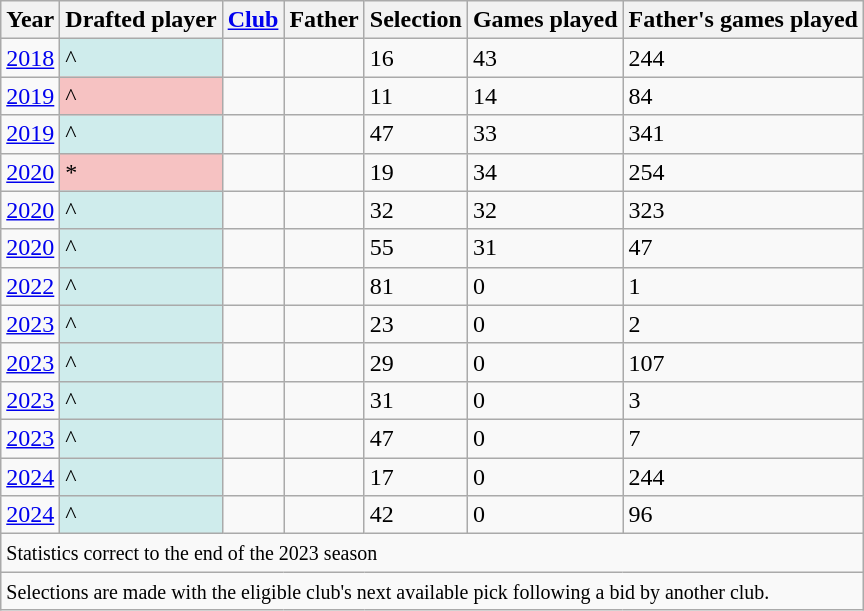<table class="wikitable sortable">
<tr>
<th>Year</th>
<th>Drafted player</th>
<th><a href='#'>Club</a></th>
<th>Father</th>
<th data-sort-type="number">Selection</th>
<th>Games played</th>
<th>Father's games played</th>
</tr>
<tr>
<td><a href='#'>2018</a></td>
<td style="text-align:left; background:#cfecec;">^</td>
<td></td>
<td></td>
<td>16</td>
<td>43</td>
<td>244</td>
</tr>
<tr>
<td><a href='#'>2019</a></td>
<td style="text-align:left; background:#f6c2c2;">^</td>
<td></td>
<td></td>
<td>11</td>
<td>14</td>
<td>84</td>
</tr>
<tr>
<td><a href='#'>2019</a></td>
<td style="text-align:left; background:#cfecec;">^</td>
<td></td>
<td></td>
<td>47</td>
<td>33</td>
<td>341</td>
</tr>
<tr>
<td><a href='#'>2020</a></td>
<td style="text-align:left; background:#f6c2c2;">*</td>
<td></td>
<td></td>
<td>19</td>
<td>34</td>
<td>254</td>
</tr>
<tr>
<td><a href='#'>2020</a></td>
<td style="text-align:left; background:#cfecec;">^</td>
<td></td>
<td></td>
<td>32</td>
<td>32</td>
<td>323</td>
</tr>
<tr>
<td><a href='#'>2020</a></td>
<td style="text-align:left; background:#cfecec;">^</td>
<td></td>
<td></td>
<td>55</td>
<td>31</td>
<td>47</td>
</tr>
<tr>
<td><a href='#'>2022</a></td>
<td style="text-align:left; background:#cfecec;">^</td>
<td></td>
<td></td>
<td>81</td>
<td>0</td>
<td>1</td>
</tr>
<tr>
<td><a href='#'>2023</a></td>
<td style="text-align:left; background:#cfecec;">^</td>
<td></td>
<td></td>
<td>23</td>
<td>0</td>
<td>2</td>
</tr>
<tr>
<td><a href='#'>2023</a></td>
<td style="text-align:left; background:#cfecec;">^</td>
<td></td>
<td></td>
<td>29</td>
<td>0</td>
<td>107</td>
</tr>
<tr>
<td><a href='#'>2023</a></td>
<td style="text-align:left; background:#cfecec;">^</td>
<td></td>
<td></td>
<td>31</td>
<td>0</td>
<td>3</td>
</tr>
<tr>
<td><a href='#'>2023</a></td>
<td style="text-align:left; background:#cfecec;">^</td>
<td></td>
<td></td>
<td>47</td>
<td>0</td>
<td>7</td>
</tr>
<tr>
<td><a href='#'>2024</a></td>
<td style="text-align:left; background:#cfecec;">^</td>
<td></td>
<td></td>
<td>17</td>
<td>0</td>
<td>244</td>
</tr>
<tr>
<td><a href='#'>2024</a></td>
<td style="text-align:left; background:#cfecec;">^</td>
<td></td>
<td></td>
<td>42</td>
<td>0</td>
<td>96</td>
</tr>
<tr class="sortbottom">
<td colspan="7"><small>Statistics correct to the end of the 2023 season</small></td>
</tr>
<tr class="sortbottom">
<td colspan="7"><small> Selections are made with the eligible club's next available pick following a bid by another club.</small></td>
</tr>
</table>
